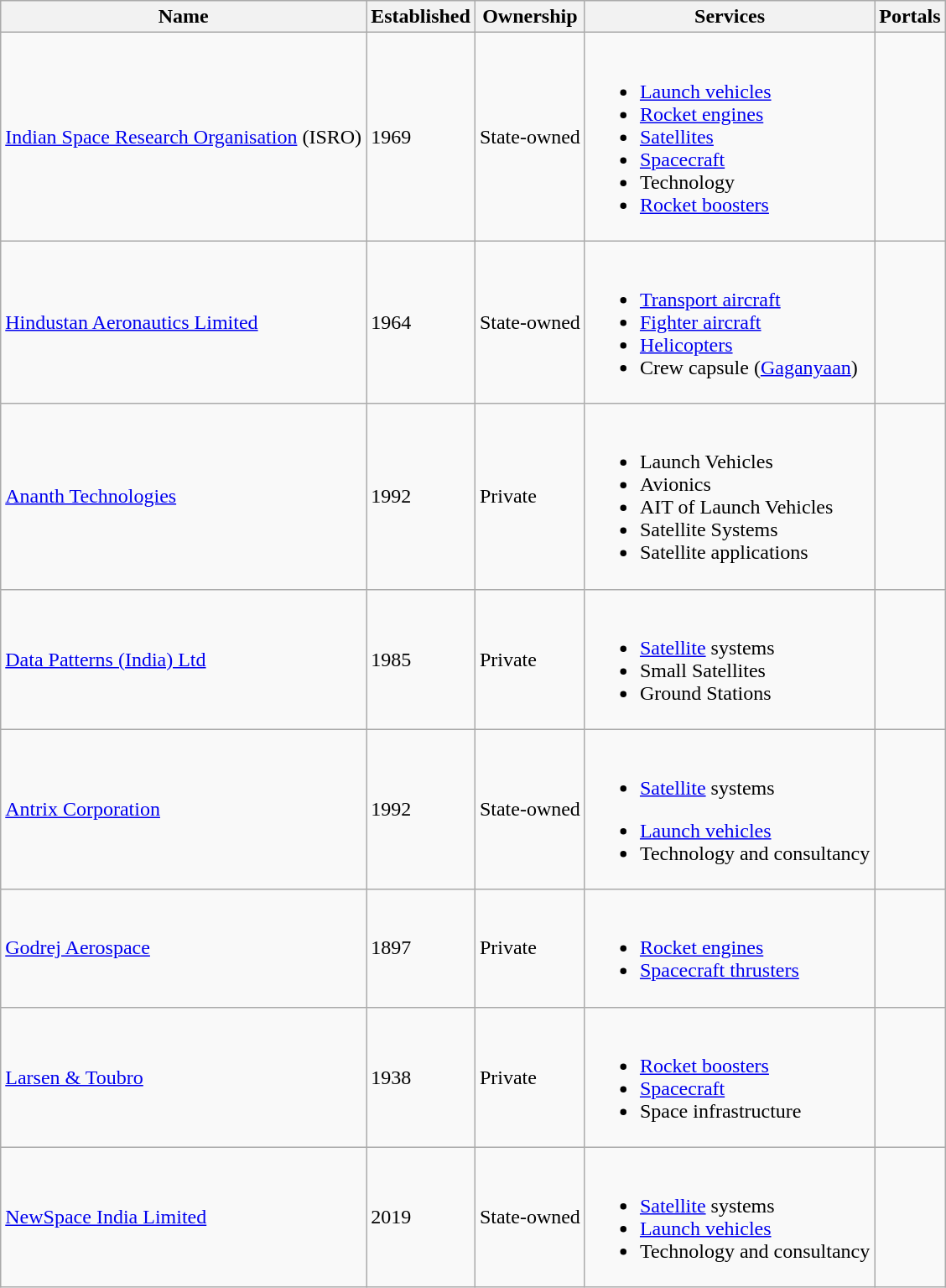<table class="wikitable sortable" style="text-align:left">
<tr>
<th>Name</th>
<th>Established</th>
<th>Ownership</th>
<th>Services</th>
<th>Portals</th>
</tr>
<tr>
<td><a href='#'>Indian Space Research Organisation</a> (ISRO)</td>
<td>1969</td>
<td>State-owned</td>
<td><br><ul><li><a href='#'>Launch vehicles</a></li><li><a href='#'>Rocket engines</a></li><li><a href='#'>Satellites</a></li><li><a href='#'>Spacecraft</a></li><li>Technology</li><li><a href='#'>Rocket boosters</a></li></ul></td>
<td></td>
</tr>
<tr>
<td><a href='#'>Hindustan Aeronautics Limited</a></td>
<td>1964</td>
<td>State-owned</td>
<td><br><ul><li><a href='#'>Transport aircraft</a></li><li><a href='#'>Fighter aircraft</a></li><li><a href='#'>Helicopters</a></li><li>Crew capsule (<a href='#'>Gaganyaan</a>)</li></ul></td>
<td></td>
</tr>
<tr>
<td><a href='#'>Ananth Technologies</a></td>
<td>1992</td>
<td>Private</td>
<td><br><ul><li>Launch Vehicles</li><li>Avionics</li><li>AIT of Launch Vehicles</li><li>Satellite Systems</li><li>Satellite applications</li></ul></td>
<td></td>
</tr>
<tr>
<td><a href='#'>Data Patterns (India) Ltd</a></td>
<td>1985</td>
<td>Private</td>
<td><br><ul><li><a href='#'>Satellite</a> systems</li><li>Small Satellites</li><li>Ground Stations</li></ul></td>
<td></td>
</tr>
<tr>
<td><a href='#'>Antrix Corporation</a></td>
<td>1992</td>
<td>State-owned</td>
<td><br><ul><li><a href='#'>Satellite</a> systems</li></ul><ul><li><a href='#'>Launch vehicles</a></li><li>Technology and consultancy</li></ul></td>
<td></td>
</tr>
<tr>
<td><a href='#'>Godrej Aerospace</a></td>
<td>1897</td>
<td>Private</td>
<td><br><ul><li><a href='#'>Rocket engines</a></li><li><a href='#'>Spacecraft thrusters</a></li></ul></td>
<td></td>
</tr>
<tr>
<td><a href='#'>Larsen & Toubro</a></td>
<td>1938</td>
<td>Private</td>
<td><br><ul><li><a href='#'>Rocket boosters</a></li><li><a href='#'>Spacecraft</a></li><li>Space infrastructure</li></ul></td>
<td></td>
</tr>
<tr>
<td><a href='#'>NewSpace India Limited</a></td>
<td>2019</td>
<td>State-owned</td>
<td><br><ul><li><a href='#'>Satellite</a> systems</li><li><a href='#'>Launch vehicles</a></li><li>Technology and consultancy</li></ul></td>
<td></td>
</tr>
</table>
